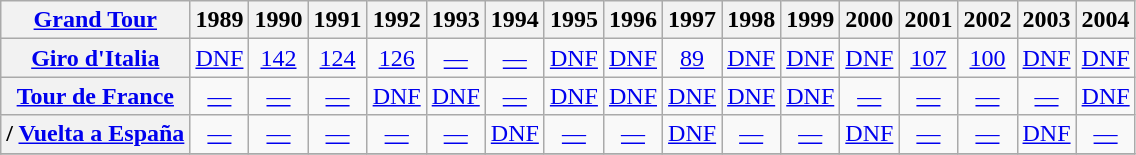<table class="wikitable plainrowheaders">
<tr>
<th scope="col"><a href='#'>Grand Tour</a></th>
<th scope="col">1989</th>
<th scope="col">1990</th>
<th scope="col">1991</th>
<th scope="col">1992</th>
<th scope="col">1993</th>
<th scope="col">1994</th>
<th scope="col">1995</th>
<th scope="col">1996</th>
<th scope="col">1997</th>
<th scope="col">1998</th>
<th scope="col">1999</th>
<th scope="col">2000</th>
<th scope="col">2001</th>
<th scope="col">2002</th>
<th scope="col">2003</th>
<th scope="col">2004</th>
</tr>
<tr style="text-align:center;">
<th scope="row"> <a href='#'>Giro d'Italia</a></th>
<td><a href='#'>DNF</a></td>
<td><a href='#'>142</a></td>
<td><a href='#'>124</a></td>
<td><a href='#'>126</a></td>
<td><a href='#'>—</a></td>
<td><a href='#'>—</a></td>
<td><a href='#'>DNF</a></td>
<td><a href='#'>DNF</a></td>
<td><a href='#'>89</a></td>
<td><a href='#'>DNF</a></td>
<td><a href='#'>DNF</a></td>
<td><a href='#'>DNF</a></td>
<td><a href='#'>107</a></td>
<td><a href='#'>100</a></td>
<td><a href='#'>DNF</a></td>
<td><a href='#'>DNF</a></td>
</tr>
<tr style="text-align:center;">
<th scope="row"> <a href='#'>Tour de France</a></th>
<td><a href='#'>—</a></td>
<td><a href='#'>—</a></td>
<td><a href='#'>—</a></td>
<td><a href='#'>DNF</a></td>
<td><a href='#'>DNF</a></td>
<td><a href='#'>—</a></td>
<td><a href='#'>DNF</a></td>
<td><a href='#'>DNF</a></td>
<td><a href='#'>DNF</a></td>
<td><a href='#'>DNF</a></td>
<td><a href='#'>DNF</a></td>
<td><a href='#'>—</a></td>
<td><a href='#'>—</a></td>
<td><a href='#'>—</a></td>
<td><a href='#'>—</a></td>
<td><a href='#'>DNF</a></td>
</tr>
<tr style="text-align:center;">
<th scope="row">/ <a href='#'>Vuelta a España</a></th>
<td><a href='#'>—</a></td>
<td><a href='#'>—</a></td>
<td><a href='#'>—</a></td>
<td><a href='#'>—</a></td>
<td><a href='#'>—</a></td>
<td><a href='#'>DNF</a></td>
<td><a href='#'>—</a></td>
<td><a href='#'>—</a></td>
<td><a href='#'>DNF</a></td>
<td><a href='#'>—</a></td>
<td><a href='#'>—</a></td>
<td><a href='#'>DNF</a></td>
<td><a href='#'>—</a></td>
<td><a href='#'>—</a></td>
<td><a href='#'>DNF</a></td>
<td><a href='#'>—</a></td>
</tr>
<tr>
</tr>
</table>
